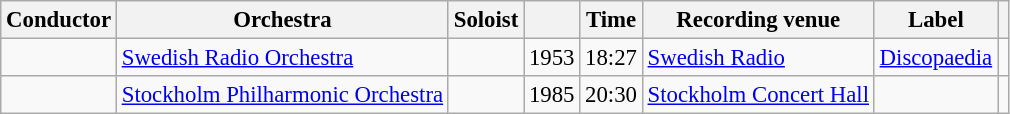<table class="wikitable sortable" style="margin-right:0; font-size:95%">
<tr>
<th scope="col">Conductor</th>
<th scope="col">Orchestra</th>
<th scope="col">Soloist</th>
<th scope="col"></th>
<th scope="col">Time</th>
<th scope="col">Recording venue</th>
<th scope="col">Label</th>
<th scope="col"class="unsortable"></th>
</tr>
<tr>
<td></td>
<td><a href='#'>Swedish Radio Orchestra</a></td>
<td></td>
<td>1953</td>
<td>18:27</td>
<td><a href='#'>Swedish Radio</a></td>
<td><a href='#'>Discopaedia</a></td>
<td></td>
</tr>
<tr>
<td></td>
<td><a href='#'>Stockholm Philharmonic Orchestra</a></td>
<td></td>
<td>1985</td>
<td>20:30</td>
<td><a href='#'>Stockholm Concert Hall</a></td>
<td></td>
<td></td>
</tr>
</table>
